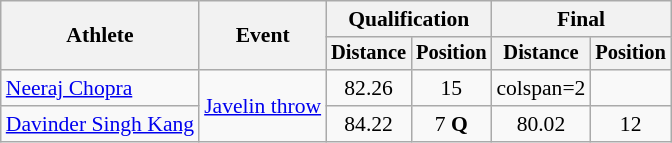<table class=wikitable style="font-size:90%">
<tr>
<th rowspan="2">Athlete</th>
<th rowspan="2">Event</th>
<th colspan="2">Qualification</th>
<th colspan="2">Final</th>
</tr>
<tr style="font-size:95%">
<th>Distance</th>
<th>Position</th>
<th>Distance</th>
<th>Position</th>
</tr>
<tr style=text-align:center>
<td style=text-align:left><a href='#'>Neeraj Chopra</a></td>
<td style=text-align:left rowspan=2><a href='#'>Javelin throw</a></td>
<td>82.26</td>
<td>15</td>
<td>colspan=2 </td>
</tr>
<tr style=text-align:center>
<td style=text-align:left><a href='#'>Davinder Singh Kang</a></td>
<td>84.22</td>
<td>7 <strong>Q</strong></td>
<td>80.02</td>
<td>12</td>
</tr>
</table>
